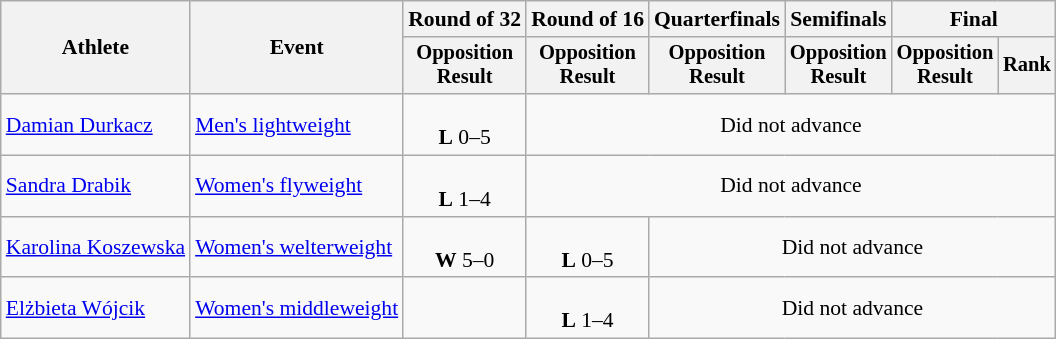<table class="wikitable" style="text-align:center; font-size:90%">
<tr>
<th rowspan=2>Athlete</th>
<th rowspan=2>Event</th>
<th>Round of 32</th>
<th>Round of 16</th>
<th>Quarterfinals</th>
<th>Semifinals</th>
<th colspan=2>Final</th>
</tr>
<tr style="font-size:95%">
<th>Opposition<br>Result</th>
<th>Opposition<br>Result</th>
<th>Opposition<br>Result</th>
<th>Opposition<br>Result</th>
<th>Opposition<br>Result</th>
<th>Rank</th>
</tr>
<tr>
<td align=left><a href='#'>Damian Durkacz</a></td>
<td align=left><a href='#'>Men's lightweight</a></td>
<td><br><strong>L</strong> 0–5</td>
<td colspan=5>Did not advance</td>
</tr>
<tr>
<td align=left><a href='#'>Sandra Drabik</a></td>
<td align=left><a href='#'>Women's flyweight</a></td>
<td><br><strong>L</strong> 1–4</td>
<td colspan=5>Did not advance</td>
</tr>
<tr>
<td align=left><a href='#'>Karolina Koszewska</a></td>
<td align=left><a href='#'>Women's welterweight</a></td>
<td><br><strong>W</strong> 5–0</td>
<td><br><strong>L</strong> 0–5</td>
<td colspan=4>Did not advance</td>
</tr>
<tr>
<td align=left><a href='#'>Elżbieta Wójcik</a></td>
<td align=left><a href='#'>Women's middleweight</a></td>
<td></td>
<td><br><strong>L</strong> 1–4</td>
<td colspan=4>Did not advance</td>
</tr>
</table>
